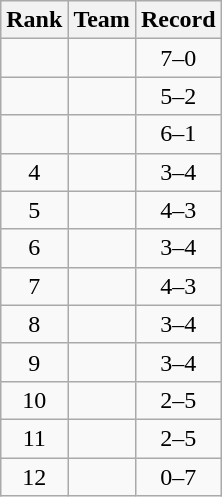<table class="wikitable">
<tr>
<th>Rank</th>
<th>Team</th>
<th>Record</th>
</tr>
<tr>
<td align=center></td>
<td></td>
<td align=center>7–0</td>
</tr>
<tr>
<td align=center></td>
<td></td>
<td align=center>5–2</td>
</tr>
<tr>
<td align=center></td>
<td></td>
<td align=center>6–1</td>
</tr>
<tr>
<td align=center>4</td>
<td></td>
<td align=center>3–4</td>
</tr>
<tr>
<td align=center>5</td>
<td></td>
<td align=center>4–3</td>
</tr>
<tr>
<td align=center>6</td>
<td></td>
<td align=center>3–4</td>
</tr>
<tr>
<td align=center>7</td>
<td></td>
<td align=center>4–3</td>
</tr>
<tr>
<td align=center>8</td>
<td></td>
<td align=center>3–4</td>
</tr>
<tr>
<td align=center>9</td>
<td></td>
<td align=center>3–4</td>
</tr>
<tr>
<td align=center>10</td>
<td></td>
<td align=center>2–5</td>
</tr>
<tr>
<td align=center>11</td>
<td></td>
<td align=center>2–5</td>
</tr>
<tr>
<td align=center>12</td>
<td></td>
<td align=center>0–7</td>
</tr>
</table>
